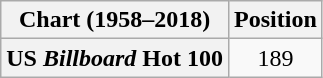<table class="wikitable plainrowheaders" style="text-align:center">
<tr>
<th>Chart (1958–2018)</th>
<th>Position</th>
</tr>
<tr>
<th scope="row">US <em>Billboard</em> Hot 100</th>
<td>189</td>
</tr>
</table>
